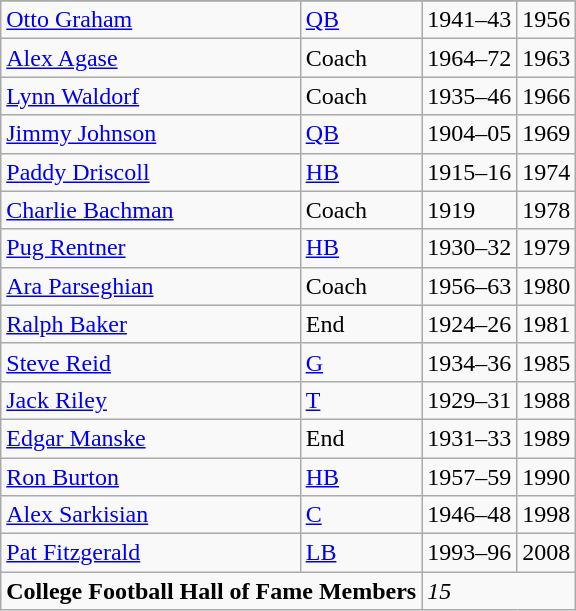<table class="wikitable">
<tr>
</tr>
<tr>
<td><a href='#'>Otto Graham</a></td>
<td><a href='#'>QB</a></td>
<td>1941–43</td>
<td>1956</td>
</tr>
<tr>
<td><a href='#'>Alex Agase</a></td>
<td>Coach</td>
<td>1964–72</td>
<td>1963</td>
</tr>
<tr>
<td><a href='#'>Lynn Waldorf</a></td>
<td>Coach</td>
<td>1935–46</td>
<td>1966</td>
</tr>
<tr>
<td><a href='#'>Jimmy Johnson</a></td>
<td><a href='#'>QB</a></td>
<td>1904–05</td>
<td>1969</td>
</tr>
<tr>
<td><a href='#'>Paddy Driscoll</a></td>
<td><a href='#'>HB</a></td>
<td>1915–16</td>
<td>1974</td>
</tr>
<tr>
<td><a href='#'>Charlie Bachman</a></td>
<td>Coach</td>
<td>1919</td>
<td>1978</td>
</tr>
<tr>
<td><a href='#'>Pug Rentner</a></td>
<td><a href='#'>HB</a></td>
<td>1930–32</td>
<td>1979</td>
</tr>
<tr>
<td><a href='#'>Ara Parseghian</a></td>
<td>Coach</td>
<td>1956–63</td>
<td>1980</td>
</tr>
<tr>
<td><a href='#'>Ralph Baker</a></td>
<td>End</td>
<td>1924–26</td>
<td>1981</td>
</tr>
<tr>
<td><a href='#'>Steve Reid</a></td>
<td><a href='#'>G</a></td>
<td>1934–36</td>
<td>1985</td>
</tr>
<tr>
<td><a href='#'>Jack Riley</a></td>
<td><a href='#'>T</a></td>
<td>1929–31</td>
<td>1988</td>
</tr>
<tr>
<td><a href='#'>Edgar Manske</a></td>
<td>End</td>
<td>1931–33</td>
<td>1989</td>
</tr>
<tr>
<td><a href='#'>Ron Burton</a></td>
<td><a href='#'>HB</a></td>
<td>1957–59</td>
<td>1990</td>
</tr>
<tr>
<td><a href='#'>Alex Sarkisian</a></td>
<td><a href='#'>C</a></td>
<td>1946–48</td>
<td>1998</td>
</tr>
<tr>
<td><a href='#'>Pat Fitzgerald</a></td>
<td><a href='#'>LB</a></td>
<td>1993–96</td>
<td>2008</td>
</tr>
<tr>
<td colspan=2><strong>College Football Hall of Fame Members</strong></td>
<td colspan=2><em>15</em></td>
</tr>
</table>
